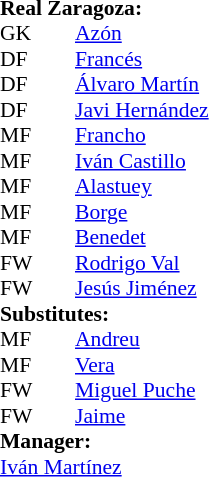<table style="font-size: 90%" cellspacing="0" cellpadding="0">
<tr>
<td colspan="4"><strong>Real Zaragoza:</strong></td>
</tr>
<tr>
<th width=25></th>
<th width=25></th>
</tr>
<tr>
<td>GK</td>
<td></td>
<td> <a href='#'>Azón</a></td>
</tr>
<tr>
<td>DF</td>
<td></td>
<td> <a href='#'>Francés</a></td>
</tr>
<tr>
<td>DF</td>
<td></td>
<td> <a href='#'>Álvaro Martín</a></td>
</tr>
<tr>
<td>DF</td>
<td></td>
<td> <a href='#'>Javi Hernández</a></td>
<td></td>
</tr>
<tr>
<td>MF</td>
<td></td>
<td> <a href='#'>Francho</a></td>
<td></td>
</tr>
<tr>
<td>MF</td>
<td></td>
<td> <a href='#'>Iván Castillo</a></td>
</tr>
<tr>
<td>MF</td>
<td></td>
<td> <a href='#'>Alastuey</a></td>
<td></td>
<td></td>
</tr>
<tr>
<td>MF</td>
<td></td>
<td> <a href='#'>Borge</a></td>
</tr>
<tr>
<td>MF</td>
<td></td>
<td> <a href='#'>Benedet</a></td>
<td></td>
<td></td>
</tr>
<tr>
<td>FW</td>
<td></td>
<td> <a href='#'>Rodrigo Val</a></td>
<td></td>
<td></td>
</tr>
<tr>
<td>FW</td>
<td></td>
<td> <a href='#'>Jesús Jiménez</a></td>
<td></td>
<td></td>
</tr>
<tr>
<td colspan=3><strong>Substitutes:</strong></td>
</tr>
<tr>
<td>MF</td>
<td></td>
<td> <a href='#'>Andreu</a></td>
<td></td>
<td></td>
</tr>
<tr>
<td>MF</td>
<td></td>
<td> <a href='#'>Vera</a></td>
<td></td>
<td></td>
</tr>
<tr>
<td>FW</td>
<td></td>
<td> <a href='#'>Miguel Puche</a></td>
<td></td>
<td></td>
</tr>
<tr>
<td>FW</td>
<td></td>
<td> <a href='#'>Jaime</a></td>
<td></td>
<td></td>
</tr>
<tr>
<td colspan=3><strong>Manager:</strong></td>
</tr>
<tr>
<td colspan=4> <a href='#'>Iván Martínez</a></td>
</tr>
</table>
